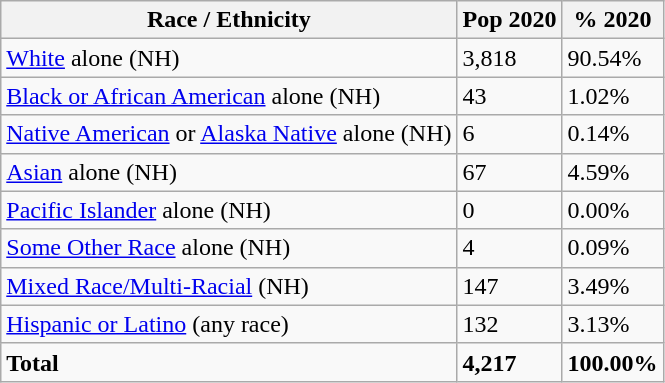<table class="wikitable">
<tr>
<th>Race / Ethnicity</th>
<th>Pop 2020</th>
<th>% 2020</th>
</tr>
<tr>
<td><a href='#'>White</a> alone (NH)</td>
<td>3,818</td>
<td>90.54%</td>
</tr>
<tr>
<td><a href='#'>Black or African American</a> alone (NH)</td>
<td>43</td>
<td>1.02%</td>
</tr>
<tr>
<td><a href='#'>Native American</a> or <a href='#'>Alaska Native</a> alone (NH)</td>
<td>6</td>
<td>0.14%</td>
</tr>
<tr>
<td><a href='#'>Asian</a> alone (NH)</td>
<td>67</td>
<td>4.59%</td>
</tr>
<tr>
<td><a href='#'>Pacific Islander</a> alone (NH)</td>
<td>0</td>
<td>0.00%</td>
</tr>
<tr>
<td><a href='#'>Some Other Race</a> alone (NH)</td>
<td>4</td>
<td>0.09%</td>
</tr>
<tr>
<td><a href='#'>Mixed Race/Multi-Racial</a> (NH)</td>
<td>147</td>
<td>3.49%</td>
</tr>
<tr>
<td><a href='#'>Hispanic or Latino</a> (any race)</td>
<td>132</td>
<td>3.13%</td>
</tr>
<tr>
<td><strong>Total</strong></td>
<td><strong>4,217</strong></td>
<td><strong>100.00%</strong></td>
</tr>
</table>
